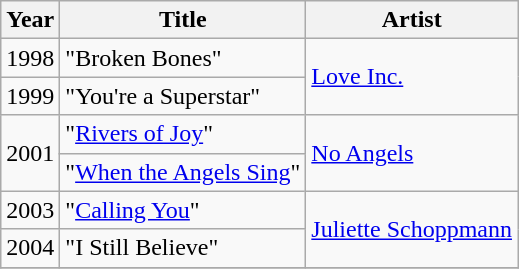<table class="wikitable">
<tr>
<th>Year</th>
<th>Title</th>
<th>Artist</th>
</tr>
<tr>
<td>1998</td>
<td>"Broken Bones"</td>
<td rowspan="2"><a href='#'>Love Inc.</a></td>
</tr>
<tr>
<td>1999</td>
<td>"You're a Superstar"</td>
</tr>
<tr>
<td rowspan="2">2001</td>
<td>"<a href='#'>Rivers of Joy</a>"</td>
<td rowspan="2"><a href='#'>No Angels</a></td>
</tr>
<tr>
<td>"<a href='#'>When the Angels Sing</a>"</td>
</tr>
<tr>
<td>2003</td>
<td>"<a href='#'>Calling You</a>"</td>
<td rowspan="2"><a href='#'>Juliette Schoppmann</a></td>
</tr>
<tr>
<td>2004</td>
<td>"I Still Believe"</td>
</tr>
<tr>
</tr>
</table>
